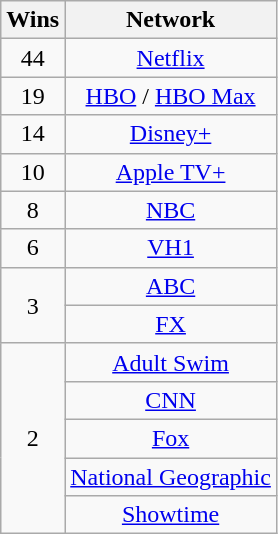<table class="wikitable sortable" style="text-align: center; max-width:20em">
<tr>
<th scope="col">Wins</th>
<th scope="col">Network</th>
</tr>
<tr>
<td scope="row">44</td>
<td><a href='#'>Netflix</a></td>
</tr>
<tr>
<td scope="row">19</td>
<td><a href='#'>HBO</a> / <a href='#'>HBO Max</a></td>
</tr>
<tr>
<td scope="row">14</td>
<td><a href='#'>Disney+</a></td>
</tr>
<tr>
<td scope="row">10</td>
<td><a href='#'>Apple TV+</a></td>
</tr>
<tr>
<td scope="row">8</td>
<td><a href='#'>NBC</a></td>
</tr>
<tr>
<td scope="row">6</td>
<td><a href='#'>VH1</a></td>
</tr>
<tr>
<td scope="row" rowspan="2">3</td>
<td><a href='#'>ABC</a></td>
</tr>
<tr>
<td><a href='#'>FX</a></td>
</tr>
<tr>
<td scope="row" rowspan="5">2</td>
<td><a href='#'>Adult Swim</a></td>
</tr>
<tr>
<td><a href='#'>CNN</a></td>
</tr>
<tr>
<td><a href='#'>Fox</a></td>
</tr>
<tr>
<td><a href='#'>National Geographic</a></td>
</tr>
<tr>
<td><a href='#'>Showtime</a></td>
</tr>
</table>
